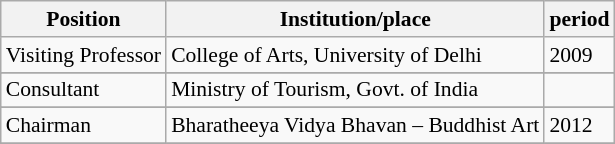<table class="wikitable" border="1" style="font-size: 90%;">
<tr>
<th>Position</th>
<th>Institution/place</th>
<th>period</th>
</tr>
<tr>
<td>Visiting Professor</td>
<td>College of Arts, University of Delhi</td>
<td>2009</td>
</tr>
<tr style="background:#efefef;">
</tr>
<tr>
<td>Consultant</td>
<td>Ministry of Tourism, Govt. of India</td>
<td></td>
</tr>
<tr style="background:#efefef;">
</tr>
<tr>
<td>Chairman</td>
<td>Bharatheeya Vidya Bhavan – Buddhist Art</td>
<td>2012</td>
</tr>
<tr style="background:#efefef;">
</tr>
</table>
